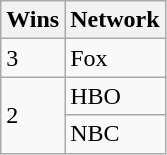<table class="wikitable">
<tr>
<th>Wins</th>
<th>Network</th>
</tr>
<tr>
<td>3</td>
<td>Fox</td>
</tr>
<tr>
<td rowspan="2">2</td>
<td>HBO</td>
</tr>
<tr>
<td>NBC</td>
</tr>
</table>
